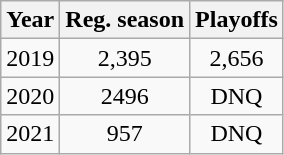<table class="wikitable" style="text-align:center; margin-left: lem;">
<tr>
<th>Year</th>
<th>Reg. season</th>
<th>Playoffs</th>
</tr>
<tr>
<td>2019</td>
<td>2,395</td>
<td>2,656</td>
</tr>
<tr>
<td>2020</td>
<td>2496</td>
<td>DNQ</td>
</tr>
<tr>
<td>2021</td>
<td>957</td>
<td>DNQ</td>
</tr>
</table>
